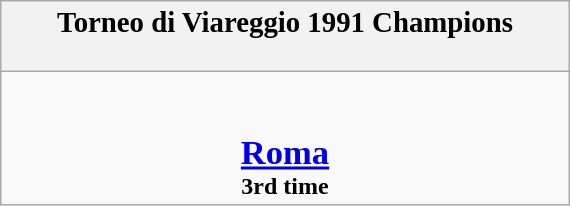<table class="wikitable" style="margin: 0 auto; width: 30%;">
<tr>
<th><big>Torneo di Viareggio 1991 Champions</big><br><br></th>
</tr>
<tr>
<td align=center><br><br><big><big><strong><a href='#'>Roma</a></strong><br></big></big><strong>3rd time</strong></td>
</tr>
</table>
